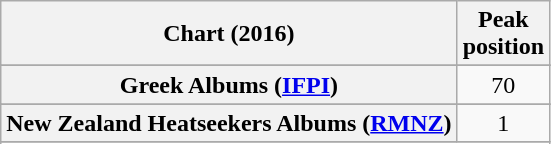<table class="wikitable sortable plainrowheaders" style="text-align:center">
<tr>
<th scope="col">Chart (2016)</th>
<th scope="col">Peak<br>position</th>
</tr>
<tr>
</tr>
<tr>
</tr>
<tr>
</tr>
<tr>
</tr>
<tr>
</tr>
<tr>
</tr>
<tr>
</tr>
<tr>
<th scope="row">Greek Albums (<a href='#'>IFPI</a>)</th>
<td>70</td>
</tr>
<tr>
</tr>
<tr>
<th scope="row">New Zealand Heatseekers Albums (<a href='#'>RMNZ</a>)</th>
<td>1</td>
</tr>
<tr>
</tr>
<tr>
</tr>
<tr>
</tr>
<tr>
</tr>
<tr>
</tr>
</table>
